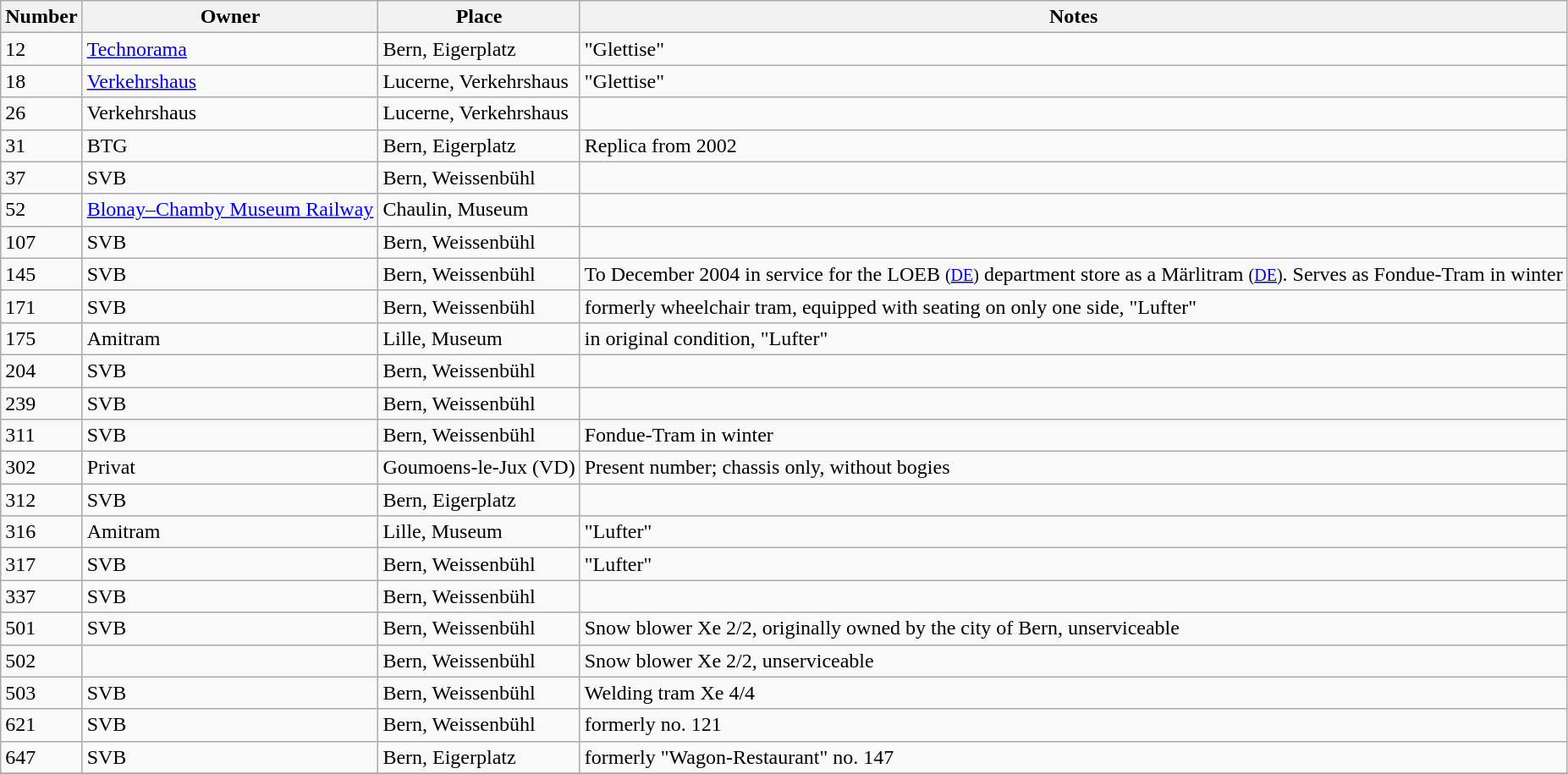<table class="wikitable">
<tr>
<th>Number</th>
<th>Owner</th>
<th>Place</th>
<th>Notes</th>
</tr>
<tr>
<td>12</td>
<td><a href='#'>Technorama</a></td>
<td>Bern, Eigerplatz</td>
<td>"Glettise"</td>
</tr>
<tr>
<td>18</td>
<td><a href='#'>Verkehrshaus</a></td>
<td>Lucerne, Verkehrshaus</td>
<td>"Glettise"</td>
</tr>
<tr>
<td>26</td>
<td>Verkehrshaus</td>
<td>Lucerne, Verkehrshaus</td>
<td></td>
</tr>
<tr>
<td>31</td>
<td>BTG</td>
<td>Bern, Eigerplatz</td>
<td>Replica from 2002</td>
</tr>
<tr>
<td>37</td>
<td>SVB</td>
<td>Bern, Weissenbühl</td>
<td></td>
</tr>
<tr>
<td>52</td>
<td><a href='#'>Blonay–Chamby Museum Railway</a></td>
<td>Chaulin, Museum</td>
<td></td>
</tr>
<tr>
<td>107</td>
<td>SVB</td>
<td>Bern, Weissenbühl</td>
<td></td>
</tr>
<tr>
<td>145</td>
<td>SVB</td>
<td>Bern, Weissenbühl</td>
<td>To December 2004 in service for the LOEB <small>(<a href='#'>DE</a>)</small> department store as a Märlitram <small>(<a href='#'>DE</a>)</small>. Serves as Fondue-Tram in winter</td>
</tr>
<tr>
<td>171</td>
<td>SVB</td>
<td>Bern, Weissenbühl</td>
<td>formerly wheelchair tram, equipped with seating on only one side, "Lufter"</td>
</tr>
<tr>
<td>175</td>
<td>Amitram</td>
<td>Lille, Museum</td>
<td>in original condition, "Lufter"</td>
</tr>
<tr>
<td>204</td>
<td>SVB</td>
<td>Bern, Weissenbühl</td>
<td></td>
</tr>
<tr>
<td>239</td>
<td>SVB</td>
<td>Bern, Weissenbühl</td>
<td></td>
</tr>
<tr>
<td>311</td>
<td>SVB</td>
<td>Bern, Weissenbühl</td>
<td>Fondue-Tram in winter</td>
</tr>
<tr>
<td>302</td>
<td>Privat</td>
<td>Goumoens-le-Jux (VD)</td>
<td>Present number; chassis only, without bogies</td>
</tr>
<tr>
<td>312</td>
<td>SVB</td>
<td>Bern, Eigerplatz</td>
<td></td>
</tr>
<tr>
<td>316</td>
<td>Amitram</td>
<td>Lille, Museum</td>
<td>"Lufter"</td>
</tr>
<tr>
<td>317</td>
<td>SVB</td>
<td>Bern, Weissenbühl</td>
<td>"Lufter"</td>
</tr>
<tr>
<td>337</td>
<td>SVB</td>
<td>Bern, Weissenbühl</td>
<td></td>
</tr>
<tr>
<td>501</td>
<td>SVB</td>
<td>Bern, Weissenbühl</td>
<td>Snow blower Xe 2/2, originally owned by the city of Bern, unserviceable</td>
</tr>
<tr>
<td>502</td>
<td></td>
<td>Bern, Weissenbühl</td>
<td>Snow blower Xe 2/2, unserviceable</td>
</tr>
<tr>
<td>503</td>
<td>SVB</td>
<td>Bern, Weissenbühl</td>
<td>Welding tram Xe 4/4</td>
</tr>
<tr>
<td>621</td>
<td>SVB</td>
<td>Bern, Weissenbühl</td>
<td>formerly no. 121</td>
</tr>
<tr>
<td>647</td>
<td>SVB</td>
<td>Bern, Eigerplatz</td>
<td>formerly "Wagon-Restaurant" no. 147</td>
</tr>
<tr>
</tr>
</table>
